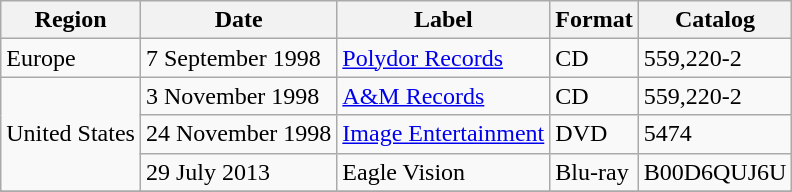<table class="wikitable">
<tr>
<th>Region</th>
<th>Date</th>
<th>Label</th>
<th>Format</th>
<th>Catalog</th>
</tr>
<tr>
<td>Europe</td>
<td>7 September 1998</td>
<td><a href='#'>Polydor Records</a></td>
<td>CD</td>
<td>559,220-2</td>
</tr>
<tr>
<td rowspan="3">United States</td>
<td>3 November 1998</td>
<td><a href='#'>A&M Records</a></td>
<td>CD</td>
<td>559,220-2</td>
</tr>
<tr>
<td>24 November 1998</td>
<td><a href='#'>Image Entertainment</a></td>
<td>DVD</td>
<td>5474</td>
</tr>
<tr>
<td>29 July 2013</td>
<td>Eagle Vision</td>
<td>Blu-ray</td>
<td>B00D6QUJ6U</td>
</tr>
<tr>
</tr>
</table>
